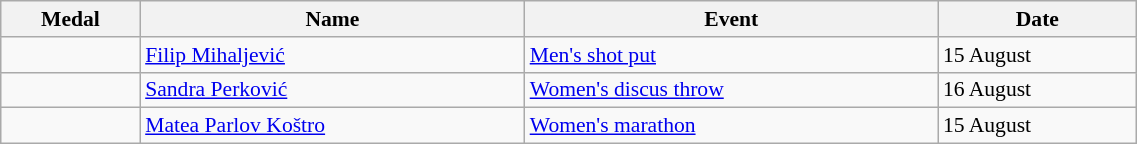<table class="wikitable" style="font-size:90%" width=60%>
<tr>
<th>Medal</th>
<th>Name</th>
<th>Event</th>
<th>Date</th>
</tr>
<tr>
<td></td>
<td><a href='#'>Filip Mihaljević</a></td>
<td><a href='#'>Men's shot put</a></td>
<td>15 August</td>
</tr>
<tr>
<td></td>
<td><a href='#'>Sandra Perković</a></td>
<td><a href='#'>Women's discus throw</a></td>
<td>16 August</td>
</tr>
<tr>
<td></td>
<td><a href='#'>Matea Parlov Koštro</a></td>
<td><a href='#'>Women's marathon</a></td>
<td>15 August</td>
</tr>
</table>
